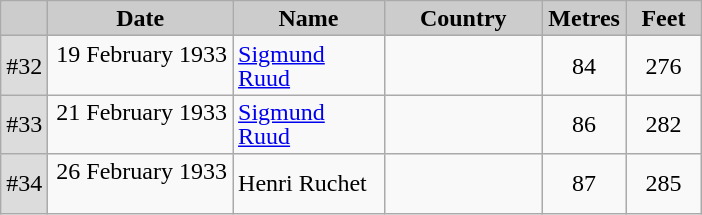<table class="wikitable sortable" style="text-align:left; line-height:16px; width:37%;">
<tr>
<th style="background-color: #ccc;" width="15"></th>
<th style="background-color: #ccc;" width="145">Date</th>
<th style="background-color: #ccc;" width="112">Name</th>
<th style="background-color: #ccc;" width="118">Country</th>
<th style="background-color: #ccc;" width="49">Metres</th>
<th style="background-color: #ccc;" width="49">Feet</th>
</tr>
<tr>
<td bgcolor=gainsboro align=center>#32</td>
<td align=right>19 February 1933  </td>
<td><a href='#'>Sigmund Ruud</a></td>
<td></td>
<td align=center>84</td>
<td align=center>276</td>
</tr>
<tr>
<td bgcolor=gainsboro align=center>#33</td>
<td align=right>21 February 1933  </td>
<td><a href='#'>Sigmund Ruud</a></td>
<td></td>
<td align=center>86</td>
<td align=center>282</td>
</tr>
<tr>
<td bgcolor=gainsboro align=center>#34</td>
<td align=right>26 February 1933  </td>
<td>Henri Ruchet</td>
<td></td>
<td align=center>87</td>
<td align=center>285</td>
</tr>
</table>
